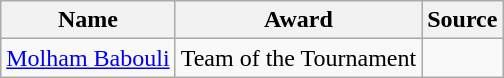<table class=wikitable>
<tr>
<th>Name</th>
<th>Award</th>
<th>Source</th>
</tr>
<tr>
<td><a href='#'>Molham Babouli</a></td>
<td>Team of the Tournament</td>
<td></td>
</tr>
</table>
